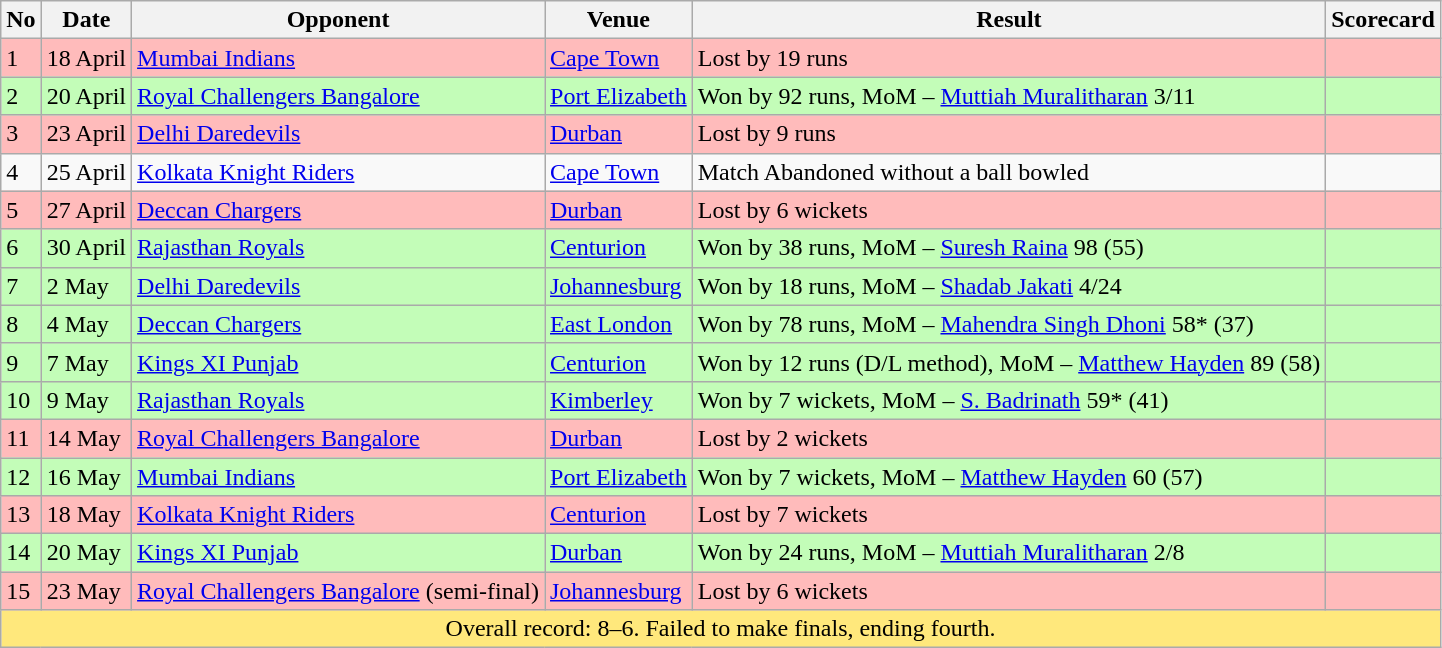<table class="wikitable sortable">
<tr>
<th>No</th>
<th>Date</th>
<th>Opponent</th>
<th>Venue</th>
<th>Result</th>
<th>Scorecard</th>
</tr>
<tr style="background:#fbb;">
<td>1</td>
<td>18 April</td>
<td><a href='#'>Mumbai Indians</a></td>
<td><a href='#'>Cape Town</a></td>
<td>Lost by 19 runs</td>
<td></td>
</tr>
<tr style="background:#c3fdb8;">
<td>2</td>
<td>20 April</td>
<td><a href='#'>Royal Challengers Bangalore</a></td>
<td><a href='#'>Port Elizabeth</a></td>
<td>Won by 92 runs, MoM –  <a href='#'>Muttiah Muralitharan</a> 3/11</td>
<td></td>
</tr>
<tr style="background:#fbb;">
<td>3</td>
<td>23 April</td>
<td><a href='#'>Delhi Daredevils</a></td>
<td><a href='#'>Durban</a></td>
<td>Lost by 9 runs</td>
<td></td>
</tr>
<tr>
<td>4</td>
<td>25 April</td>
<td><a href='#'>Kolkata Knight Riders</a></td>
<td><a href='#'>Cape Town</a></td>
<td>Match Abandoned without a ball bowled</td>
<td></td>
</tr>
<tr style="background:#fbb;">
<td>5</td>
<td>27 April</td>
<td><a href='#'>Deccan Chargers</a></td>
<td><a href='#'>Durban</a></td>
<td>Lost by 6 wickets</td>
<td></td>
</tr>
<tr style="background:#c3fdb8;">
<td>6</td>
<td>30 April</td>
<td><a href='#'>Rajasthan Royals</a></td>
<td><a href='#'>Centurion</a></td>
<td>Won by 38 runs, MoM –  <a href='#'>Suresh Raina</a> 98 (55)</td>
<td></td>
</tr>
<tr style="background:#c3fdb8;">
<td>7</td>
<td>2 May</td>
<td><a href='#'>Delhi Daredevils</a></td>
<td><a href='#'>Johannesburg</a></td>
<td>Won by 18 runs, MoM –  <a href='#'>Shadab Jakati</a> 4/24</td>
<td></td>
</tr>
<tr style="background:#c3fdb8;">
<td>8</td>
<td>4 May</td>
<td><a href='#'>Deccan Chargers</a></td>
<td><a href='#'>East London</a></td>
<td>Won by 78 runs, MoM –  <a href='#'>Mahendra Singh Dhoni</a> 58* (37)</td>
<td></td>
</tr>
<tr style="background:#c3fdb8;">
<td>9</td>
<td>7 May</td>
<td><a href='#'>Kings XI Punjab</a></td>
<td><a href='#'>Centurion</a></td>
<td>Won by 12 runs (D/L method), MoM –  <a href='#'>Matthew Hayden</a> 89 (58)</td>
<td></td>
</tr>
<tr style="background:#c3fdb8;">
<td>10</td>
<td>9 May</td>
<td><a href='#'>Rajasthan Royals</a></td>
<td><a href='#'>Kimberley</a></td>
<td>Won by 7 wickets, MoM –  <a href='#'>S. Badrinath</a> 59* (41)</td>
<td></td>
</tr>
<tr style="background:#fbb;">
<td>11</td>
<td>14 May</td>
<td><a href='#'>Royal Challengers Bangalore</a></td>
<td><a href='#'>Durban</a></td>
<td>Lost by 2 wickets</td>
<td></td>
</tr>
<tr style="background:#c3fdb8;">
<td>12</td>
<td>16 May</td>
<td><a href='#'>Mumbai Indians</a></td>
<td><a href='#'>Port Elizabeth</a></td>
<td>Won by 7 wickets, MoM –  <a href='#'>Matthew Hayden</a> 60 (57)</td>
<td></td>
</tr>
<tr style="background:#fbb;">
<td>13</td>
<td>18 May</td>
<td><a href='#'>Kolkata Knight Riders</a></td>
<td><a href='#'>Centurion</a></td>
<td>Lost by 7 wickets</td>
<td></td>
</tr>
<tr style="background:#c3fdb8;">
<td>14</td>
<td>20 May</td>
<td><a href='#'>Kings XI Punjab</a></td>
<td><a href='#'>Durban</a></td>
<td>Won by 24 runs, MoM –  <a href='#'>Muttiah Muralitharan</a> 2/8</td>
<td></td>
</tr>
<tr style="background:#fbb;">
<td>15</td>
<td>23 May</td>
<td><a href='#'>Royal Challengers Bangalore</a> (semi-final)</td>
<td><a href='#'>Johannesburg</a></td>
<td>Lost by 6 wickets</td>
<td></td>
</tr>
<tr style="background:#FFE87C;">
<td colspan="6" style="text-align:center;">Overall record: 8–6. Failed to make finals, ending fourth.</td>
</tr>
</table>
